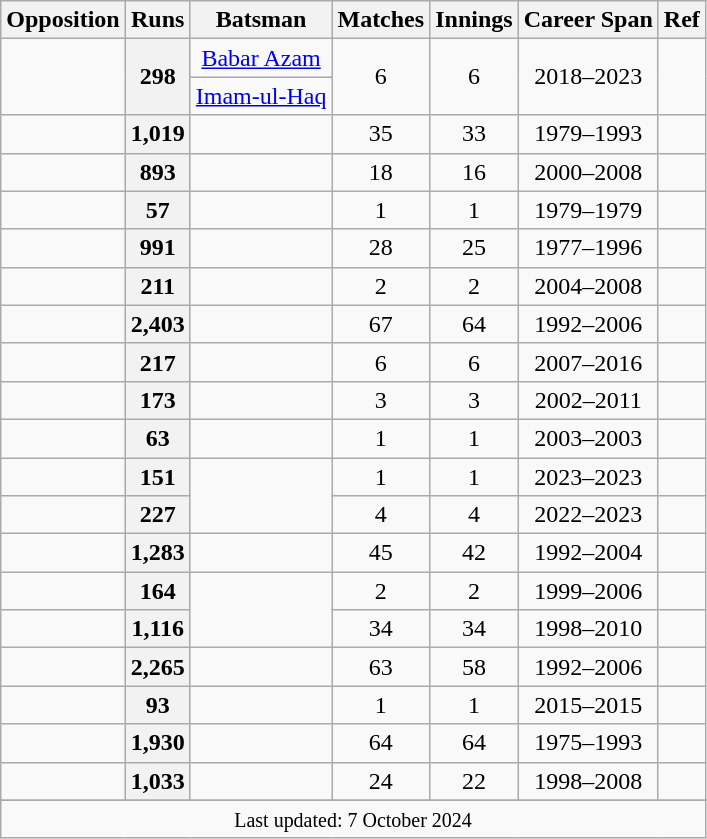<table class="wikitable sortable" style=text-align:center;>
<tr>
<th scope="col">Opposition</th>
<th scope="col">Runs</th>
<th scope="col">Batsman</th>
<th scope="col">Matches</th>
<th scope="col">Innings</th>
<th scope="col">Career Span</th>
<th scope="col">Ref</th>
</tr>
<tr>
<td rowspan=2></td>
<th rowspan=2>298</th>
<td><a href='#'>Babar Azam</a></td>
<td align=center rowspan=2>6</td>
<td align=center rowspan=2>6</td>
<td rowspan=2>2018–2023</td>
<td rowspan=2></td>
</tr>
<tr>
<td><a href='#'>Imam-ul-Haq</a></td>
</tr>
<tr>
<td></td>
<th>1,019</th>
<td></td>
<td align=center>35</td>
<td align=center>33</td>
<td>1979–1993</td>
<td></td>
</tr>
<tr>
<td></td>
<th>893</th>
<td></td>
<td align=center>18</td>
<td align=center>16</td>
<td>2000–2008</td>
<td></td>
</tr>
<tr>
<td></td>
<th>57</th>
<td></td>
<td align=center>1</td>
<td align=center>1</td>
<td>1979–1979</td>
<td></td>
</tr>
<tr>
<td></td>
<th>991</th>
<td></td>
<td align=center>28</td>
<td align=center>25</td>
<td>1977–1996</td>
<td></td>
</tr>
<tr>
<td></td>
<th>211</th>
<td></td>
<td align=center>2</td>
<td align=center>2</td>
<td>2004–2008</td>
<td></td>
</tr>
<tr>
<td></td>
<th>2,403</th>
<td></td>
<td align=center>67</td>
<td align=center>64</td>
<td>1992–2006</td>
<td></td>
</tr>
<tr>
<td></td>
<th>217</th>
<td></td>
<td align=center>6</td>
<td align=center>6</td>
<td>2007–2016</td>
<td></td>
</tr>
<tr>
<td></td>
<th>173</th>
<td></td>
<td align=center>3</td>
<td align=center>3</td>
<td>2002–2011</td>
<td></td>
</tr>
<tr>
<td></td>
<th>63</th>
<td></td>
<td align=center>1</td>
<td align=center>1</td>
<td>2003–2003</td>
<td></td>
</tr>
<tr>
<td></td>
<th>151</th>
<td rowspan=2></td>
<td align=center>1</td>
<td align=center>1</td>
<td>2023–2023</td>
<td></td>
</tr>
<tr>
<td></td>
<th>227</th>
<td align=center>4</td>
<td align=center>4</td>
<td>2022–2023</td>
<td></td>
</tr>
<tr>
<td></td>
<th>1,283</th>
<td></td>
<td align=center>45</td>
<td align=center>42</td>
<td>1992–2004</td>
<td></td>
</tr>
<tr>
<td></td>
<th>164</th>
<td rowspan=2></td>
<td align=center>2</td>
<td align=center>2</td>
<td>1999–2006</td>
<td></td>
</tr>
<tr>
<td></td>
<th>1,116</th>
<td align=center>34</td>
<td align=center>34</td>
<td>1998–2010</td>
<td></td>
</tr>
<tr>
<td></td>
<th>2,265</th>
<td></td>
<td align=center>63</td>
<td align=center>58</td>
<td>1992–2006</td>
<td></td>
</tr>
<tr>
<td></td>
<th>93</th>
<td></td>
<td align=center>1</td>
<td align=center>1</td>
<td>2015–2015</td>
<td></td>
</tr>
<tr>
<td></td>
<th>1,930</th>
<td></td>
<td align=center>64</td>
<td align=center>64</td>
<td>1975–1993</td>
<td></td>
</tr>
<tr>
<td></td>
<th>1,033</th>
<td></td>
<td align=center>24</td>
<td align=center>22</td>
<td>1998–2008</td>
<td></td>
</tr>
<tr>
</tr>
<tr class=sortbottom>
<td colspan=7><small>Last updated: 7 October 2024</small></td>
</tr>
</table>
